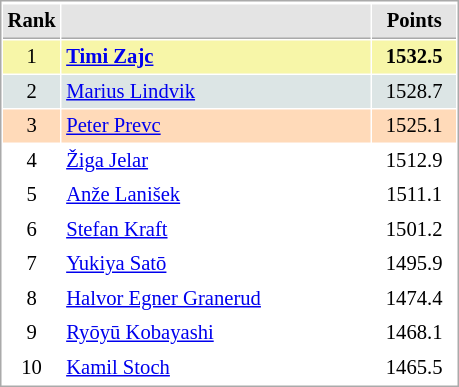<table cellspacing="1" cellpadding="3" style="border:1px solid #AAAAAA;font-size:86%">
<tr style="background-color: #E4E4E4;">
</tr>
<tr style="background-color: #E4E4E4;">
<th style="border-bottom:1px solid #AAAAAA; width: 10px;">Rank</th>
<th style="border-bottom:1px solid #AAAAAA; width: 200px;"></th>
<th style="border-bottom:1px solid #AAAAAA; width: 50px;">Points</th>
</tr>
<tr style="background:#f7f6a8;">
<td align=center>1</td>
<td> <strong><a href='#'>Timi Zajc</a></strong></td>
<td align=center><strong>1532.5</strong></td>
</tr>
<tr style="background:#dce5e5;">
<td align=center>2</td>
<td> <a href='#'>Marius Lindvik</a></td>
<td align=center>1528.7</td>
</tr>
<tr style="background:#ffdab9;">
<td align=center>3</td>
<td> <a href='#'>Peter Prevc</a></td>
<td align=center>1525.1</td>
</tr>
<tr>
<td align=center>4</td>
<td> <a href='#'>Žiga Jelar</a></td>
<td align=center>1512.9</td>
</tr>
<tr>
<td align=center>5</td>
<td> <a href='#'>Anže Lanišek</a></td>
<td align=center>1511.1</td>
</tr>
<tr>
<td align=center>6</td>
<td> <a href='#'>Stefan Kraft</a></td>
<td align=center>1501.2</td>
</tr>
<tr>
<td align=center>7</td>
<td> <a href='#'>Yukiya Satō</a></td>
<td align=center>1495.9</td>
</tr>
<tr>
<td align=center>8</td>
<td> <a href='#'>Halvor Egner Granerud</a></td>
<td align=center>1474.4</td>
</tr>
<tr>
<td align=center>9</td>
<td> <a href='#'>Ryōyū Kobayashi</a></td>
<td align=center>1468.1</td>
</tr>
<tr>
<td align=center>10</td>
<td> <a href='#'>Kamil Stoch</a></td>
<td align=center>1465.5</td>
</tr>
</table>
